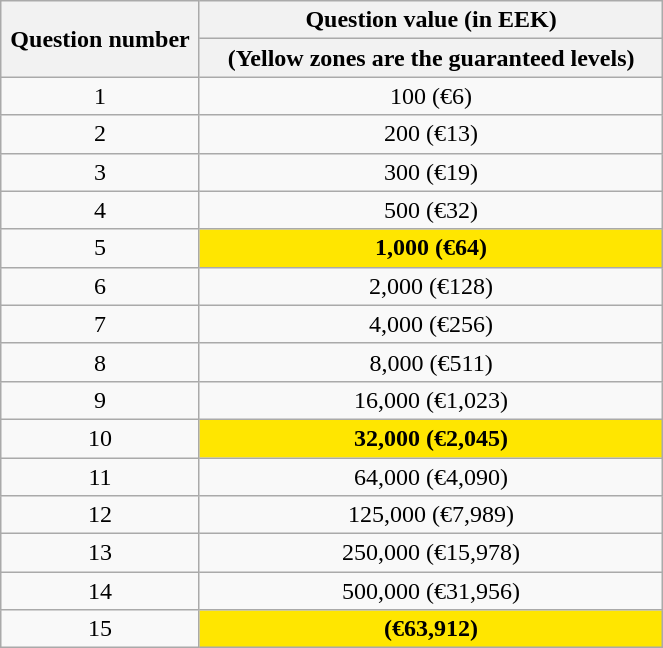<table class="wikitable" style="text-align:center; border:1px;; cellpadding:2; cellspacing:0; width:35%;">
<tr>
<th rowspan="2" style="width: 30%">Question number</th>
<th>Question value (in EEK)</th>
</tr>
<tr>
<th style="width: 70%">(Yellow zones are the guaranteed levels)</th>
</tr>
<tr>
<td>1</td>
<td><span>100 (€6)</span></td>
</tr>
<tr>
<td>2</td>
<td><span>200 (€13)</span></td>
</tr>
<tr>
<td>3</td>
<td><span>300 (€19)</span></td>
</tr>
<tr>
<td>4</td>
<td><span>500 (€32)</span></td>
</tr>
<tr>
<td>5</td>
<td style="background: #FFE600"><span><strong>1,000 (€64)</strong></span></td>
</tr>
<tr>
<td>6</td>
<td><span>2,000 (€128)</span></td>
</tr>
<tr>
<td>7</td>
<td><span>4,000 (€256)</span></td>
</tr>
<tr>
<td>8</td>
<td><span>8,000 (€511)</span></td>
</tr>
<tr>
<td>9</td>
<td><span>16,000 (€1,023)</span></td>
</tr>
<tr>
<td>10</td>
<td style="background: #FFE600"><span><strong>32,000 (€2,045)</strong></span></td>
</tr>
<tr>
<td>11</td>
<td><span>64,000 (€4,090)</span></td>
</tr>
<tr>
<td>12</td>
<td><span>125,000 (€7,989)</span></td>
</tr>
<tr>
<td>13</td>
<td><span>250,000 (€15,978)</span></td>
</tr>
<tr>
<td>14</td>
<td><span>500,000 (€31,956)</span></td>
</tr>
<tr>
<td>15</td>
<td style="background: #FFE600"><span><strong> (€63,912)</strong></span></td>
</tr>
</table>
